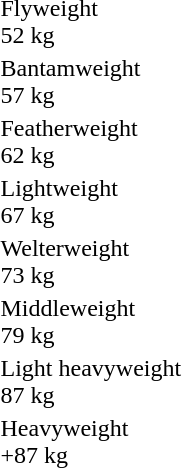<table>
<tr>
<td>Flyweight<br>52 kg</td>
<td></td>
<td></td>
<td></td>
</tr>
<tr>
<td>Bantamweight<br>57 kg</td>
<td></td>
<td></td>
<td></td>
</tr>
<tr>
<td>Featherweight<br>62 kg</td>
<td></td>
<td></td>
<td></td>
</tr>
<tr>
<td>Lightweight<br>67 kg</td>
<td></td>
<td></td>
<td></td>
</tr>
<tr>
<td>Welterweight<br>73 kg</td>
<td></td>
<td></td>
<td></td>
</tr>
<tr>
<td>Middleweight<br>79 kg</td>
<td></td>
<td></td>
<td></td>
</tr>
<tr>
<td>Light heavyweight<br>87 kg</td>
<td></td>
<td></td>
<td></td>
</tr>
<tr>
<td>Heavyweight<br>+87 kg</td>
<td></td>
<td></td>
<td></td>
</tr>
</table>
